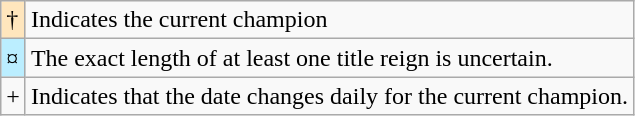<table class="wikitable">
<tr>
<td style="background-color:#FFE6BD">†</td>
<td>Indicates the current champion</td>
</tr>
<tr>
<td style="background-color:#bbeeff">¤</td>
<td>The exact length of at least one title reign is uncertain.</td>
</tr>
<tr>
<td>+</td>
<td>Indicates that the date changes daily for the current champion.</td>
</tr>
</table>
